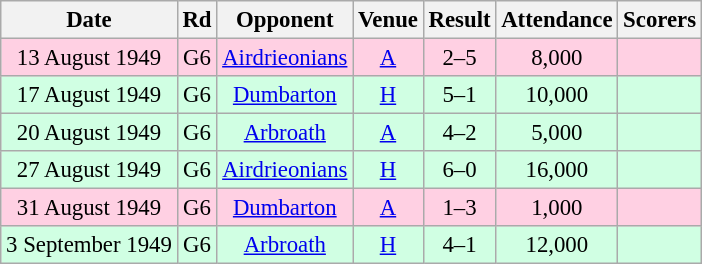<table class="wikitable sortable" style="font-size:95%; text-align:center">
<tr>
<th>Date</th>
<th>Rd</th>
<th>Opponent</th>
<th>Venue</th>
<th>Result</th>
<th>Attendance</th>
<th>Scorers</th>
</tr>
<tr bgcolor = "#ffd0e3">
<td>13 August 1949</td>
<td>G6</td>
<td><a href='#'>Airdrieonians</a></td>
<td><a href='#'>A</a></td>
<td>2–5</td>
<td>8,000</td>
<td></td>
</tr>
<tr bgcolor = "#d0ffe3">
<td>17 August 1949</td>
<td>G6</td>
<td><a href='#'>Dumbarton</a></td>
<td><a href='#'>H</a></td>
<td>5–1</td>
<td>10,000</td>
<td></td>
</tr>
<tr bgcolor = "#d0ffe3">
<td>20 August 1949</td>
<td>G6</td>
<td><a href='#'>Arbroath</a></td>
<td><a href='#'>A</a></td>
<td>4–2</td>
<td>5,000</td>
<td></td>
</tr>
<tr bgcolor = "#d0ffe3">
<td>27 August 1949</td>
<td>G6</td>
<td><a href='#'>Airdrieonians</a></td>
<td><a href='#'>H</a></td>
<td>6–0</td>
<td>16,000</td>
<td></td>
</tr>
<tr bgcolor = "#ffd0e3">
<td>31 August 1949</td>
<td>G6</td>
<td><a href='#'>Dumbarton</a></td>
<td><a href='#'>A</a></td>
<td>1–3</td>
<td>1,000</td>
<td></td>
</tr>
<tr bgcolor = "#d0ffe3">
<td>3 September 1949</td>
<td>G6</td>
<td><a href='#'>Arbroath</a></td>
<td><a href='#'>H</a></td>
<td>4–1</td>
<td>12,000</td>
<td></td>
</tr>
</table>
